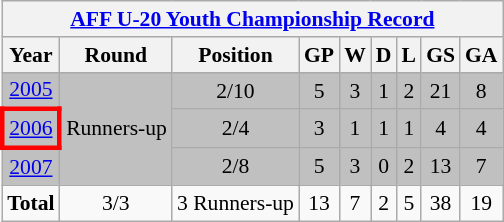<table class="wikitable" style="text-align: center;font-size:90%;">
<tr>
<th colspan=9><a href='#'>AFF U-20 Youth Championship Record</a></th>
</tr>
<tr>
<th>Year</th>
<th>Round</th>
<th>Position</th>
<th>GP</th>
<th>W</th>
<th>D</th>
<th>L</th>
<th>GS</th>
<th>GA</th>
</tr>
<tr bgcolor=silver>
<td> <a href='#'>2005</a></td>
<td rowspan="3">Runners-up</td>
<td>2/10</td>
<td>5</td>
<td>3</td>
<td>1</td>
<td>2</td>
<td>21</td>
<td>8</td>
</tr>
<tr bgcolor=silver>
<td style="border: 3px solid red"> <a href='#'>2006</a></td>
<td>2/4</td>
<td>3</td>
<td>1</td>
<td>1</td>
<td>1</td>
<td>4</td>
<td>4</td>
</tr>
<tr bgcolor=silver>
<td> <a href='#'>2007</a></td>
<td>2/8</td>
<td>5</td>
<td>3</td>
<td>0</td>
<td>2</td>
<td>13</td>
<td>7</td>
</tr>
<tr>
<td><strong>Total</strong></td>
<td>3/3</td>
<td>3 Runners-up</td>
<td>13</td>
<td>7</td>
<td>2</td>
<td>5</td>
<td>38</td>
<td>19</td>
</tr>
</table>
